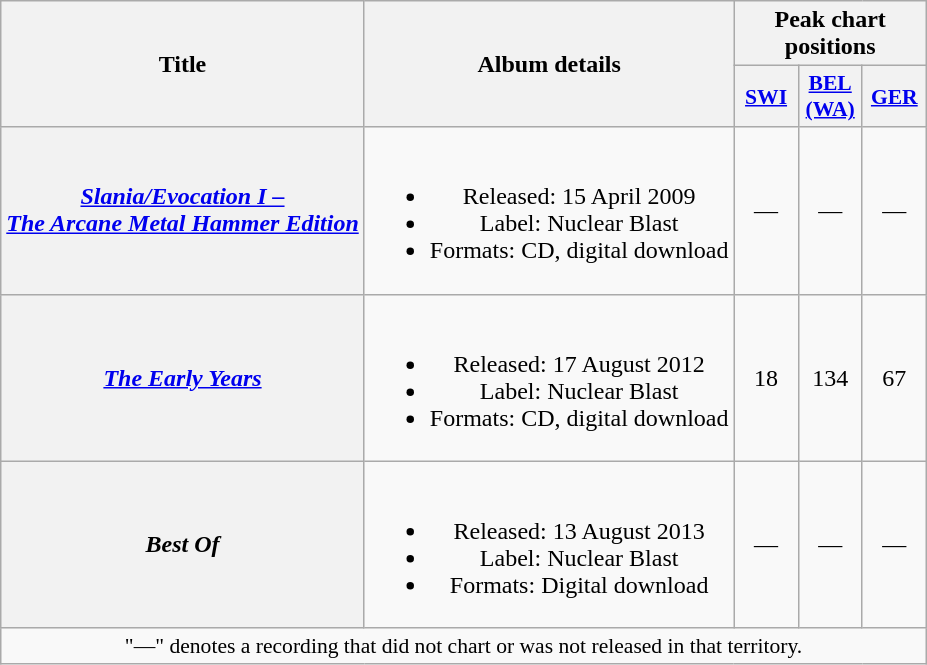<table class="wikitable plainrowheaders" style="text-align:center;">
<tr>
<th scope="col" rowspan="2">Title</th>
<th scope="col" rowspan="2">Album details</th>
<th scope="col" colspan="3">Peak chart positions</th>
</tr>
<tr>
<th scope="col" style="width:2.5em;font-size:90%;"><a href='#'>SWI</a><br></th>
<th scope="col" style="width:2.5em;font-size:90%;"><a href='#'>BEL<br>(WA)</a><br></th>
<th scope="col" style="width:2.5em;font-size:90%;"><a href='#'>GER</a><br></th>
</tr>
<tr>
<th scope="row"><em><a href='#'>Slania/Evocation I –<br>The Arcane Metal Hammer Edition</a></em></th>
<td><br><ul><li>Released: 15 April 2009</li><li>Label: Nuclear Blast</li><li>Formats: CD, digital download</li></ul></td>
<td style="text-align:center;">—</td>
<td style="text-align:center;">—</td>
<td style="text-align:center;">—</td>
</tr>
<tr>
<th scope="row"><em><a href='#'>The Early Years</a></em></th>
<td><br><ul><li>Released: 17 August 2012</li><li>Label: Nuclear Blast</li><li>Formats: CD, digital download</li></ul></td>
<td style="text-align:center;">18</td>
<td style="text-align:center;">134</td>
<td style="text-align:center;">67</td>
</tr>
<tr>
<th scope="row"><em>Best Of</em></th>
<td><br><ul><li>Released: 13 August 2013</li><li>Label: Nuclear Blast</li><li>Formats: Digital download</li></ul></td>
<td style="text-align:center;">—</td>
<td style="text-align:center;">—</td>
<td style="text-align:center;">—</td>
</tr>
<tr>
<td colspan="15" style="font-size:90%">"—" denotes a recording that did not chart or was not released in that territory.</td>
</tr>
</table>
